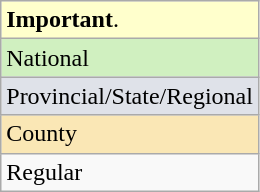<table class="wikitable">
<tr style="background:#ffc;">
<td><strong>Important</strong>.</td>
</tr>
<tr style="background:#d0f0c0">
<td>National</td>
</tr>
<tr style="background:#dfe2e9">
<td>Provincial/State/Regional</td>
</tr>
<tr style="background:#fae7b5">
<td>County</td>
</tr>
<tr>
<td>Regular</td>
</tr>
</table>
